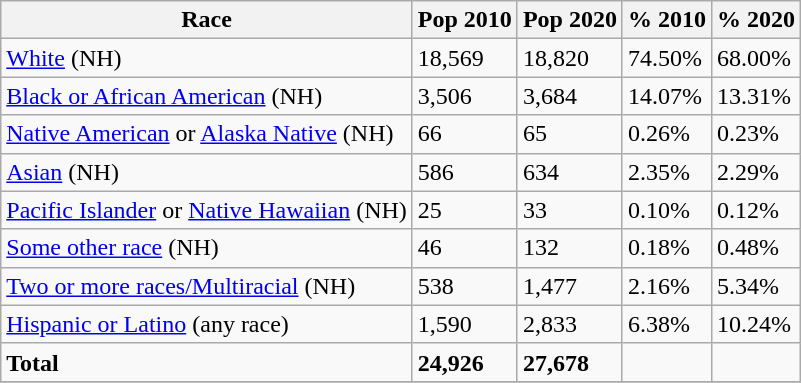<table class="wikitable">
<tr>
<th>Race</th>
<th>Pop 2010</th>
<th>Pop 2020</th>
<th>% 2010</th>
<th>% 2020</th>
</tr>
<tr>
<td><a href='#'>White</a> (NH)</td>
<td>18,569</td>
<td>18,820</td>
<td>74.50%</td>
<td>68.00%</td>
</tr>
<tr>
<td><a href='#'>Black or African American</a> (NH)</td>
<td>3,506</td>
<td>3,684</td>
<td>14.07%</td>
<td>13.31%</td>
</tr>
<tr>
<td><a href='#'>Native American</a> or <a href='#'>Alaska Native</a> (NH)</td>
<td>66</td>
<td>65</td>
<td>0.26%</td>
<td>0.23%</td>
</tr>
<tr>
<td><a href='#'>Asian</a> (NH)</td>
<td>586</td>
<td>634</td>
<td>2.35%</td>
<td>2.29%</td>
</tr>
<tr>
<td><a href='#'>Pacific Islander</a> or <a href='#'>Native Hawaiian</a> (NH)</td>
<td>25</td>
<td>33</td>
<td>0.10%</td>
<td>0.12%</td>
</tr>
<tr>
<td><a href='#'>Some other race</a> (NH)</td>
<td>46</td>
<td>132</td>
<td>0.18%</td>
<td>0.48%</td>
</tr>
<tr>
<td><a href='#'>Two or more races/Multiracial</a> (NH)</td>
<td>538</td>
<td>1,477</td>
<td>2.16%</td>
<td>5.34%</td>
</tr>
<tr>
<td><a href='#'>Hispanic or Latino</a> (any race)</td>
<td>1,590</td>
<td>2,833</td>
<td>6.38%</td>
<td>10.24%</td>
</tr>
<tr>
<td><strong>Total</strong></td>
<td><strong>24,926</strong></td>
<td><strong>27,678</strong></td>
<td></td>
<td></td>
</tr>
<tr>
</tr>
</table>
